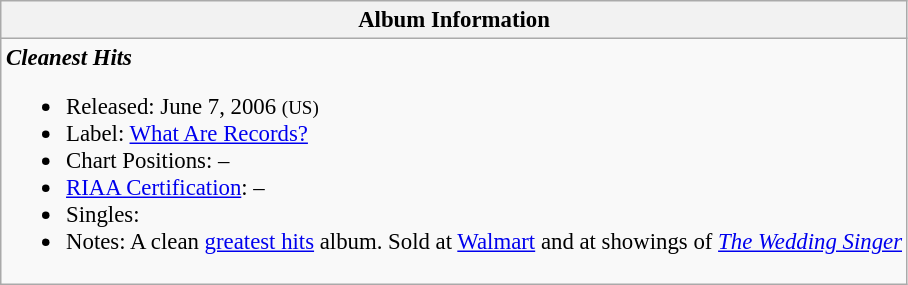<table class="wikitable" style="font-size: 95%;">
<tr>
<th align="left">Album Information</th>
</tr>
<tr>
<td align="left"><strong><em>Cleanest Hits</em></strong><br><ul><li>Released:  June 7, 2006 <small>(US)</small></li><li>Label: <a href='#'>What Are Records?</a></li><li>Chart Positions: –</li><li><a href='#'>RIAA Certification</a>: –</li><li>Singles:</li><li>Notes: A clean <a href='#'>greatest hits</a> album.  Sold at <a href='#'>Walmart</a> and at showings of <a href='#'><em>The Wedding Singer</em></a></li></ul></td>
</tr>
</table>
